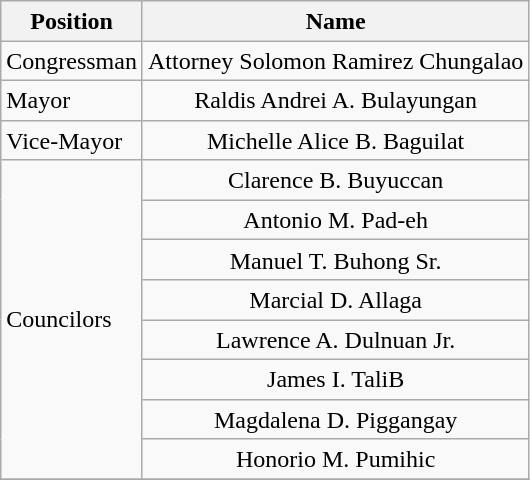<table class="wikitable" style="line-height:1.20em; font-size:100%;">
<tr>
<th>Position</th>
<th>Name</th>
</tr>
<tr>
<td>Congressman</td>
<td style="text-align:center;">Attorney Solomon Ramirez Chungalao</td>
</tr>
<tr>
<td>Mayor</td>
<td style="text-align:center;">Raldis Andrei A. Bulayungan</td>
</tr>
<tr>
<td>Vice-Mayor</td>
<td style="text-align:center;">Michelle Alice B. Baguilat</td>
</tr>
<tr>
<td rowspan=8>Councilors</td>
<td style="text-align:center;">Clarence B. Buyuccan</td>
</tr>
<tr>
<td style="text-align:center;">Antonio M. Pad-eh</td>
</tr>
<tr>
<td style="text-align:center;">Manuel T. Buhong Sr.</td>
</tr>
<tr>
<td style="text-align:center;">Marcial D. Allaga</td>
</tr>
<tr>
<td style="text-align:center;">Lawrence A. Dulnuan Jr.</td>
</tr>
<tr>
<td style="text-align:center;">James I. TaliB</td>
</tr>
<tr>
<td style="text-align:center;">Magdalena D. Piggangay</td>
</tr>
<tr>
<td style="text-align:center;">Honorio M. Pumihic</td>
</tr>
<tr>
</tr>
</table>
